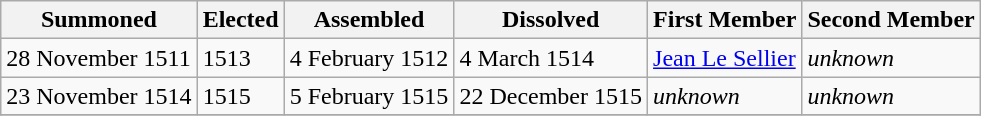<table class="wikitable">
<tr>
<th>Summoned</th>
<th>Elected</th>
<th>Assembled</th>
<th>Dissolved</th>
<th>First Member</th>
<th>Second Member</th>
</tr>
<tr>
<td>28 November 1511</td>
<td>1513</td>
<td>4 February 1512</td>
<td>4 March 1514</td>
<td><a href='#'>Jean Le Sellier</a></td>
<td><em>unknown</em></td>
</tr>
<tr>
<td>23 November 1514</td>
<td>1515</td>
<td>5 February 1515</td>
<td>22 December 1515</td>
<td><em>unknown</em></td>
<td><em>unknown</em></td>
</tr>
<tr>
</tr>
</table>
